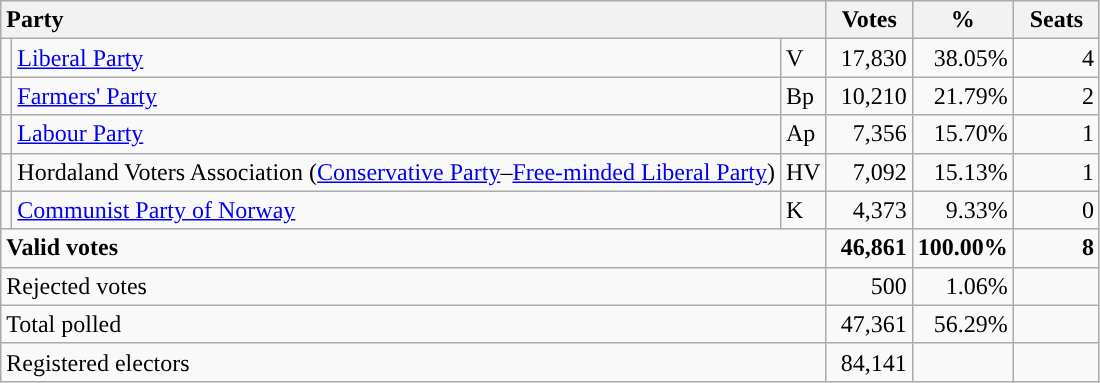<table class="wikitable" border="1" style="text-align:right;">
<tr>
<th style="text-align:left;" colspan=3>Party</th>
<th align=center width="50">Votes</th>
<th align=center width="50">%</th>
<th align=center width="50">Seats</th>
</tr>
<tr>
<td style="color:inherit;background:"></td>
<td align=left><a href='#'>Liberal Party</a></td>
<td align=left>V</td>
<td>17,830</td>
<td>38.05%</td>
<td>4</td>
</tr>
<tr>
<td style="color:inherit;background:"></td>
<td align=left><a href='#'>Farmers' Party</a></td>
<td align=left>Bp</td>
<td>10,210</td>
<td>21.79%</td>
<td>2</td>
</tr>
<tr>
<td style="color:inherit;background:"></td>
<td align=left><a href='#'>Labour Party</a></td>
<td align=left>Ap</td>
<td>7,356</td>
<td>15.70%</td>
<td>1</td>
</tr>
<tr>
<td></td>
<td align=left>Hordaland Voters Association (<a href='#'>Conservative Party</a>–<a href='#'>Free-minded Liberal Party</a>)</td>
<td align=left>HV</td>
<td>7,092</td>
<td>15.13%</td>
<td>1</td>
</tr>
<tr>
<td style="color:inherit;background:"></td>
<td align=left><a href='#'>Communist Party of Norway</a></td>
<td align=left>K</td>
<td>4,373</td>
<td>9.33%</td>
<td>0</td>
</tr>
<tr style="font-weight:bold">
<td align=left colspan=3>Valid votes</td>
<td>46,861</td>
<td>100.00%</td>
<td>8</td>
</tr>
<tr>
<td align=left colspan=3>Rejected votes</td>
<td>500</td>
<td>1.06%</td>
<td></td>
</tr>
<tr>
<td align=left colspan=3>Total polled</td>
<td>47,361</td>
<td>56.29%</td>
<td></td>
</tr>
<tr>
<td align=left colspan=3>Registered electors</td>
<td>84,141</td>
<td></td>
<td></td>
</tr>
</table>
